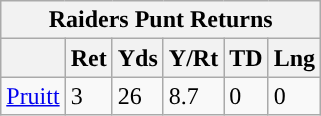<table class="wikitable">
<tr>
<th colspan="6">Raiders Punt Returns</th>
</tr>
<tr>
<th></th>
<th>Ret</th>
<th>Yds</th>
<th>Y/Rt</th>
<th>TD</th>
<th>Lng</th>
</tr>
<tr>
<td><a href='#'>Pruitt</a></td>
<td>3</td>
<td>26</td>
<td>8.7</td>
<td>0</td>
<td>0</td>
</tr>
</table>
